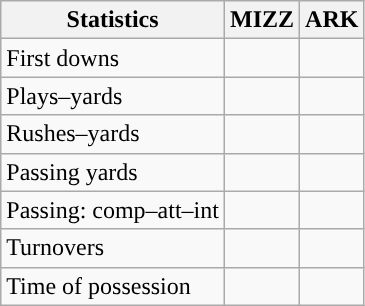<table class="wikitable" style="float:left">
<tr>
<th>Statistics</th>
<th>MIZZ</th>
<th>ARK</th>
</tr>
<tr>
<td>First downs</td>
<td></td>
<td></td>
</tr>
<tr>
<td>Plays–yards</td>
<td></td>
<td></td>
</tr>
<tr>
<td>Rushes–yards</td>
<td></td>
<td></td>
</tr>
<tr>
<td>Passing yards</td>
<td></td>
<td></td>
</tr>
<tr>
<td>Passing: comp–att–int</td>
<td></td>
<td></td>
</tr>
<tr>
<td>Turnovers</td>
<td></td>
<td></td>
</tr>
<tr>
<td>Time of possession</td>
<td></td>
<td></td>
</tr>
</table>
